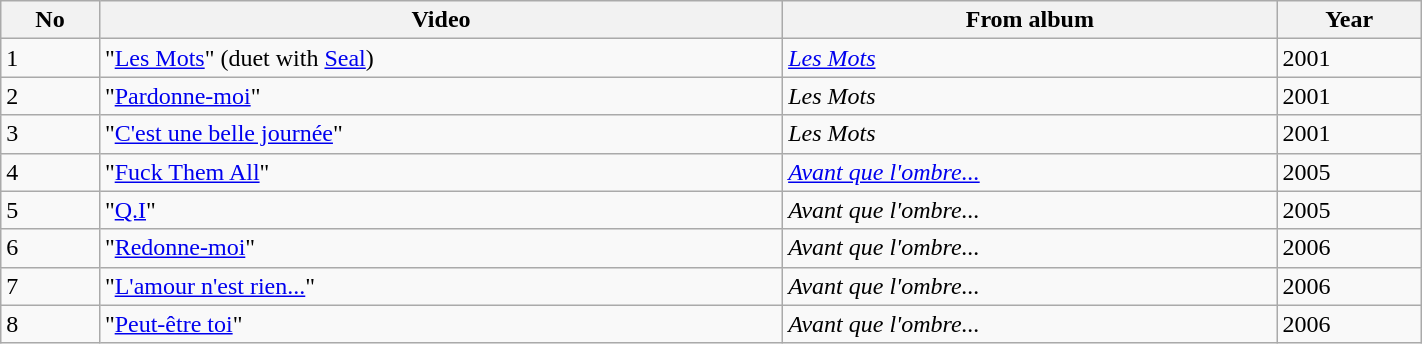<table class="wikitable" width="75%" border="1">
<tr>
<th>No</th>
<th>Video</th>
<th>From album</th>
<th>Year</th>
</tr>
<tr>
<td>1</td>
<td>"<a href='#'>Les Mots</a>" (duet with <a href='#'>Seal</a>)</td>
<td><em><a href='#'>Les Mots</a></em></td>
<td>2001</td>
</tr>
<tr>
<td>2</td>
<td>"<a href='#'>Pardonne-moi</a>"</td>
<td><em>Les Mots</em></td>
<td>2001</td>
</tr>
<tr>
<td>3</td>
<td>"<a href='#'>C'est une belle journée</a>"</td>
<td><em>Les Mots</em></td>
<td>2001</td>
</tr>
<tr>
<td>4</td>
<td>"<a href='#'>Fuck Them All</a>"</td>
<td><em><a href='#'>Avant que l'ombre...</a></em></td>
<td>2005</td>
</tr>
<tr>
<td>5</td>
<td>"<a href='#'>Q.I</a>"</td>
<td><em>Avant que l'ombre...</em></td>
<td>2005</td>
</tr>
<tr>
<td>6</td>
<td>"<a href='#'>Redonne-moi</a>"</td>
<td><em>Avant que l'ombre...</em></td>
<td>2006</td>
</tr>
<tr>
<td>7</td>
<td>"<a href='#'>L'amour n'est rien...</a>"</td>
<td><em>Avant que l'ombre...</em></td>
<td>2006</td>
</tr>
<tr>
<td>8</td>
<td>"<a href='#'>Peut-être toi</a>"</td>
<td><em>Avant que l'ombre...</em></td>
<td>2006</td>
</tr>
</table>
